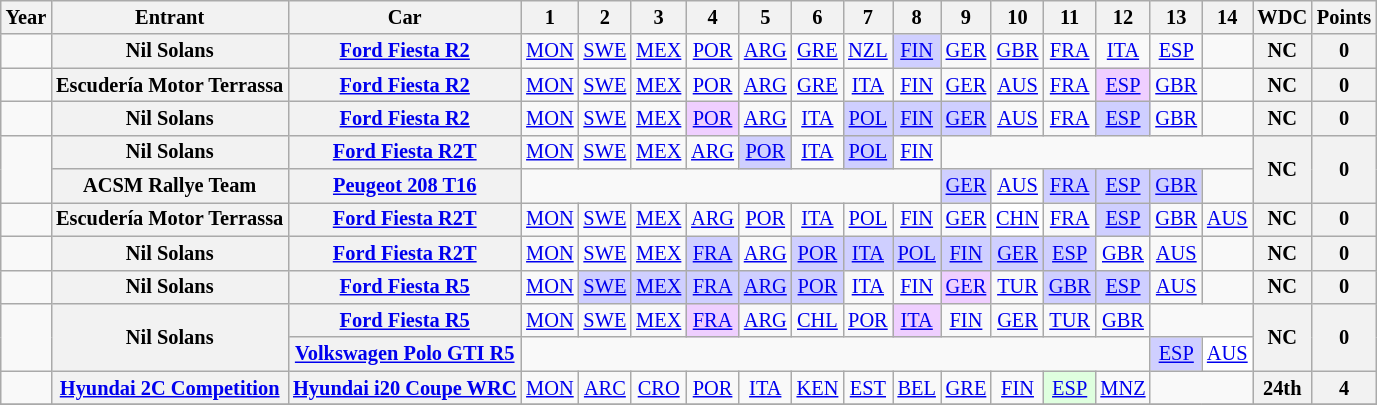<table class="wikitable" style="text-align:center; font-size:85%">
<tr>
<th>Year</th>
<th>Entrant</th>
<th>Car</th>
<th>1</th>
<th>2</th>
<th>3</th>
<th>4</th>
<th>5</th>
<th>6</th>
<th>7</th>
<th>8</th>
<th>9</th>
<th>10</th>
<th>11</th>
<th>12</th>
<th>13</th>
<th>14</th>
<th>WDC</th>
<th>Points</th>
</tr>
<tr>
<td></td>
<th nowrap>Nil Solans</th>
<th nowrap><a href='#'>Ford Fiesta R2</a></th>
<td><a href='#'>MON</a></td>
<td><a href='#'>SWE</a></td>
<td><a href='#'>MEX</a></td>
<td><a href='#'>POR</a></td>
<td><a href='#'>ARG</a></td>
<td><a href='#'>GRE</a></td>
<td><a href='#'>NZL</a></td>
<td style="background:#CFCFFF"><a href='#'>FIN</a><br></td>
<td><a href='#'>GER</a></td>
<td><a href='#'>GBR</a></td>
<td><a href='#'>FRA</a></td>
<td><a href='#'>ITA</a></td>
<td><a href='#'>ESP</a></td>
<td></td>
<th>NC</th>
<th>0</th>
</tr>
<tr>
<td></td>
<th nowrap>Escudería Motor Terrassa</th>
<th nowrap><a href='#'>Ford Fiesta R2</a></th>
<td><a href='#'>MON</a></td>
<td><a href='#'>SWE</a></td>
<td><a href='#'>MEX</a></td>
<td><a href='#'>POR</a></td>
<td><a href='#'>ARG</a></td>
<td><a href='#'>GRE</a></td>
<td><a href='#'>ITA</a></td>
<td><a href='#'>FIN</a></td>
<td><a href='#'>GER</a></td>
<td><a href='#'>AUS</a></td>
<td><a href='#'>FRA</a></td>
<td style="background:#EFCFFF"><a href='#'>ESP</a><br></td>
<td><a href='#'>GBR</a></td>
<td></td>
<th>NC</th>
<th>0</th>
</tr>
<tr>
<td></td>
<th nowrap>Nil Solans</th>
<th nowrap><a href='#'>Ford Fiesta R2</a></th>
<td><a href='#'>MON</a></td>
<td><a href='#'>SWE</a></td>
<td><a href='#'>MEX</a></td>
<td style="background:#EFCFFF"><a href='#'>POR</a><br></td>
<td><a href='#'>ARG</a></td>
<td><a href='#'>ITA</a></td>
<td style="background:#CFCFFF"><a href='#'>POL</a><br></td>
<td style="background:#CFCFFF"><a href='#'>FIN</a><br></td>
<td style="background:#CFCFFF"><a href='#'>GER</a><br></td>
<td><a href='#'>AUS</a></td>
<td><a href='#'>FRA</a></td>
<td style="background:#CFCFFF"><a href='#'>ESP</a><br></td>
<td><a href='#'>GBR</a></td>
<td></td>
<th>NC</th>
<th>0</th>
</tr>
<tr>
<td rowspan="2"></td>
<th nowrap>Nil Solans</th>
<th nowrap><a href='#'>Ford Fiesta R2T</a></th>
<td><a href='#'>MON</a></td>
<td><a href='#'>SWE</a></td>
<td><a href='#'>MEX</a></td>
<td><a href='#'>ARG</a></td>
<td style="background:#CFCFFF"><a href='#'>POR</a><br></td>
<td><a href='#'>ITA</a></td>
<td style="background:#CFCFFF"><a href='#'>POL</a><br></td>
<td><a href='#'>FIN</a></td>
<td colspan=6></td>
<th rowspan="2">NC</th>
<th rowspan="2">0</th>
</tr>
<tr>
<th nowrap>ACSM Rallye Team</th>
<th nowrap><a href='#'>Peugeot 208 T16</a></th>
<td colspan=8></td>
<td style="background:#CFCFFF"><a href='#'>GER</a><br></td>
<td><a href='#'>AUS</a></td>
<td style="background:#CFCFFF"><a href='#'>FRA</a><br></td>
<td style="background:#CFCFFF"><a href='#'>ESP</a><br></td>
<td style="background:#CFCFFF"><a href='#'>GBR</a><br></td>
<td></td>
</tr>
<tr>
<td></td>
<th nowrap>Escudería Motor Terrassa</th>
<th nowrap><a href='#'>Ford Fiesta R2T</a></th>
<td><a href='#'>MON</a></td>
<td><a href='#'>SWE</a></td>
<td><a href='#'>MEX</a></td>
<td><a href='#'>ARG</a></td>
<td><a href='#'>POR</a></td>
<td><a href='#'>ITA</a></td>
<td><a href='#'>POL</a></td>
<td><a href='#'>FIN</a></td>
<td><a href='#'>GER</a></td>
<td style="background:#FFFFFF"><a href='#'>CHN</a><br></td>
<td><a href='#'>FRA</a></td>
<td style="background:#CFCFFF"><a href='#'>ESP</a><br></td>
<td><a href='#'>GBR</a></td>
<td><a href='#'>AUS</a></td>
<th>NC</th>
<th>0</th>
</tr>
<tr>
<td></td>
<th nowrap>Nil Solans</th>
<th nowrap><a href='#'>Ford Fiesta R2T</a></th>
<td><a href='#'>MON</a></td>
<td><a href='#'>SWE</a></td>
<td><a href='#'>MEX</a></td>
<td style="background:#CFCFFF"><a href='#'>FRA</a><br></td>
<td><a href='#'>ARG</a></td>
<td style="background:#CFCFFF"><a href='#'>POR</a><br></td>
<td style="background:#CFCFFF"><a href='#'>ITA</a><br></td>
<td style="background:#CFCFFF"><a href='#'>POL</a><br></td>
<td style="background:#CFCFFF"><a href='#'>FIN</a><br></td>
<td style="background:#CFCFFF"><a href='#'>GER</a><br></td>
<td style="background:#CFCFFF"><a href='#'>ESP</a><br></td>
<td><a href='#'>GBR</a></td>
<td><a href='#'>AUS</a></td>
<td></td>
<th>NC</th>
<th>0</th>
</tr>
<tr>
<td></td>
<th nowrap>Nil Solans</th>
<th nowrap><a href='#'>Ford Fiesta R5</a></th>
<td><a href='#'>MON</a></td>
<td style="background:#CFCFFF"><a href='#'>SWE</a><br></td>
<td style="background:#CFCFFF"><a href='#'>MEX</a><br></td>
<td style="background:#CFCFFF"><a href='#'>FRA</a><br></td>
<td style="background:#CFCFFF"><a href='#'>ARG</a><br></td>
<td style="background:#CFCFFF"><a href='#'>POR</a><br></td>
<td><a href='#'>ITA</a></td>
<td><a href='#'>FIN</a></td>
<td style="background:#EFCFFF"><a href='#'>GER</a><br></td>
<td><a href='#'>TUR</a></td>
<td style="background:#CFCFFF"><a href='#'>GBR</a><br></td>
<td style="background:#CFCFFF"><a href='#'>ESP</a><br></td>
<td><a href='#'>AUS</a></td>
<td></td>
<th>NC</th>
<th>0</th>
</tr>
<tr>
<td rowspan="2"></td>
<th rowspan="2" nowrap>Nil Solans</th>
<th nowrap><a href='#'>Ford Fiesta R5</a></th>
<td><a href='#'>MON</a></td>
<td><a href='#'>SWE</a></td>
<td><a href='#'>MEX</a></td>
<td style="background:#EFCFFF"><a href='#'>FRA</a><br></td>
<td><a href='#'>ARG</a></td>
<td><a href='#'>CHL</a></td>
<td><a href='#'>POR</a></td>
<td style="background:#EFCFFF"><a href='#'>ITA</a><br></td>
<td><a href='#'>FIN</a></td>
<td><a href='#'>GER</a></td>
<td><a href='#'>TUR</a></td>
<td><a href='#'>GBR</a></td>
<td colspan=2></td>
<th rowspan="2">NC</th>
<th rowspan="2">0</th>
</tr>
<tr>
<th nowrap><a href='#'>Volkswagen Polo GTI R5</a></th>
<td colspan=12></td>
<td style="background:#CFCFFF"><a href='#'>ESP</a><br></td>
<td style="background:#FFFFFF"><a href='#'>AUS</a><br></td>
</tr>
<tr>
<td></td>
<th nowrap><a href='#'>Hyundai 2C Competition</a></th>
<th nowrap><a href='#'>Hyundai i20 Coupe WRC</a></th>
<td><a href='#'>MON</a></td>
<td><a href='#'>ARC</a></td>
<td><a href='#'>CRO</a></td>
<td><a href='#'>POR</a></td>
<td><a href='#'>ITA</a></td>
<td><a href='#'>KEN</a></td>
<td><a href='#'>EST</a></td>
<td><a href='#'>BEL</a></td>
<td><a href='#'>GRE</a></td>
<td><a href='#'>FIN</a></td>
<td style="background:#DFFFDF"><a href='#'>ESP</a><br></td>
<td><a href='#'>MNZ</a></td>
<td colspan=2></td>
<th>24th</th>
<th>4</th>
</tr>
<tr>
</tr>
</table>
